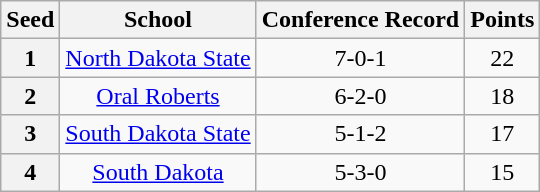<table class="wikitable" style="text-align:center">
<tr>
<th>Seed</th>
<th>School</th>
<th>Conference Record</th>
<th>Points</th>
</tr>
<tr>
<th>1</th>
<td><a href='#'>North Dakota State</a></td>
<td>7-0-1</td>
<td>22</td>
</tr>
<tr>
<th>2</th>
<td><a href='#'>Oral Roberts</a></td>
<td>6-2-0</td>
<td>18</td>
</tr>
<tr>
<th>3</th>
<td><a href='#'>South Dakota State</a></td>
<td>5-1-2</td>
<td>17</td>
</tr>
<tr>
<th>4</th>
<td><a href='#'>South Dakota</a></td>
<td>5-3-0</td>
<td>15</td>
</tr>
</table>
